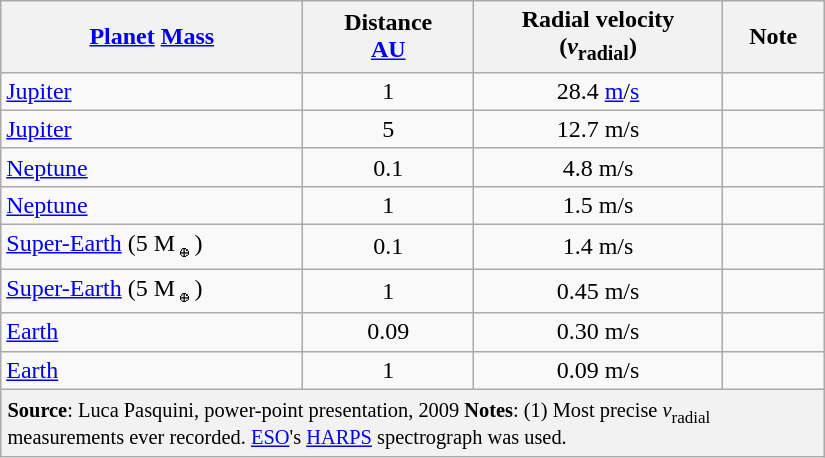<table class="wikitable" style="width: 550px; text-align: center;">
<tr>
<th><a href='#'>Planet</a> <a href='#'>Mass</a></th>
<th>Distance <br><a href='#'>AU</a></th>
<th>Radial velocity <br>(<em>v</em><sub>radial</sub>)</th>
<th>Note</th>
</tr>
<tr>
<td align=left><a href='#'>Jupiter</a></td>
<td>1</td>
<td>28.4 <a href='#'>m</a>/<a href='#'>s</a></td>
<td></td>
</tr>
<tr>
<td align=left><a href='#'>Jupiter</a></td>
<td>5</td>
<td>12.7 m/s</td>
<td></td>
</tr>
<tr>
<td align=left><a href='#'>Neptune</a></td>
<td>0.1</td>
<td>4.8 m/s</td>
<td></td>
</tr>
<tr>
<td align=left><a href='#'>Neptune</a></td>
<td>1</td>
<td>1.5 m/s</td>
<td></td>
</tr>
<tr>
<td align=left><a href='#'>Super-Earth</a> (5 M<sub>🜨</sub>)</td>
<td>0.1</td>
<td>1.4 m/s</td>
<td></td>
</tr>
<tr>
<td align=left><a href='#'>Super-Earth</a> (5 M<sub>🜨</sub>)</td>
<td>1</td>
<td>0.45 m/s</td>
<td></td>
</tr>
<tr>
<td align=left><a href='#'>Earth</a></td>
<td>0.09</td>
<td>0.30 m/s</td>
<td></td>
</tr>
<tr>
<td align=left><a href='#'>Earth</a></td>
<td>1</td>
<td>0.09 m/s</td>
<td></td>
</tr>
<tr>
<th colspan=4 style="font-size: 0.85em; padding: 6px 2px 4px 4px; text-align: left; font-weight: normal; line-height: 1em:"><strong>Source</strong>: Luca Pasquini, power-point presentation, 2009 <strong>Notes</strong>: (1) Most precise <em>v</em><sub>radial</sub> measurements ever recorded. <a href='#'>ESO</a>'s <a href='#'>HARPS</a> spectrograph was used.</th>
</tr>
</table>
